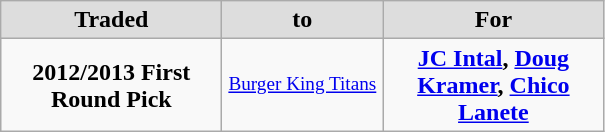<table class="wikitable" style="text-align: center">
<tr align="center" bgcolor="#dddddd">
<td style="width:140px"><strong>Traded</strong></td>
<td style="width:100px"><strong>to</strong></td>
<td style="width:140px"><strong>For</strong></td>
</tr>
<tr style="height:40px">
<td><strong>2012/2013 First Round Pick</strong></td>
<td style="font-size: 80%"><a href='#'>Burger King Titans</a></td>
<td><strong><a href='#'>JC Intal</a>, <a href='#'>Doug Kramer</a>, <a href='#'>Chico Lanete</a></strong> </td>
</tr>
</table>
